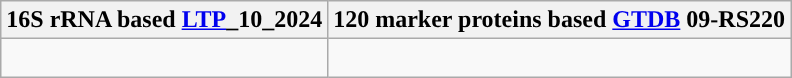<table class="wikitable">
<tr>
<th colspan=1>16S rRNA based <a href='#'>LTP</a>_10_2024</th>
<th colspan=1>120 marker proteins based <a href='#'>GTDB</a> 09-RS220</th>
</tr>
<tr>
<td style="vertical-align:top"><br></td>
<td><br></td>
</tr>
</table>
